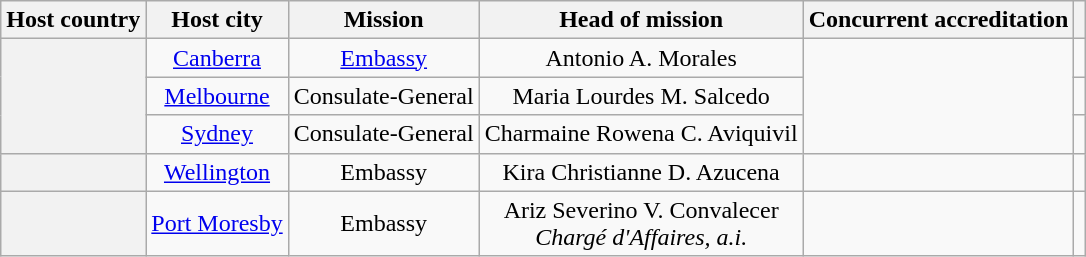<table class="wikitable plainrowheaders" style="text-align:center;">
<tr>
<th scope="col">Host country</th>
<th scope="col">Host city</th>
<th scope="col">Mission</th>
<th scope="col">Head of mission </th>
<th scope="col">Concurrent accreditation</th>
<th scope="col"></th>
</tr>
<tr>
<th scope="row" rowspan="3"></th>
<td><a href='#'>Canberra</a></td>
<td><a href='#'>Embassy</a></td>
<td>Antonio A. Morales</td>
<td rowspan="3"></td>
<td></td>
</tr>
<tr>
<td><a href='#'>Melbourne</a></td>
<td>Consulate-General</td>
<td>Maria Lourdes M. Salcedo</td>
<td></td>
</tr>
<tr>
<td><a href='#'>Sydney</a></td>
<td>Consulate-General</td>
<td>Charmaine Rowena C. Aviquivil</td>
<td></td>
</tr>
<tr>
<th scope="row"></th>
<td><a href='#'>Wellington</a></td>
<td>Embassy</td>
<td>Kira Christianne D. Azucena</td>
<td></td>
<td></td>
</tr>
<tr>
<th scope="row"></th>
<td><a href='#'>Port Moresby</a></td>
<td>Embassy</td>
<td>Ariz Severino V. Convalecer<br><em>Chargé d'Affaires, a.i.</em></td>
<td></td>
<td></td>
</tr>
</table>
